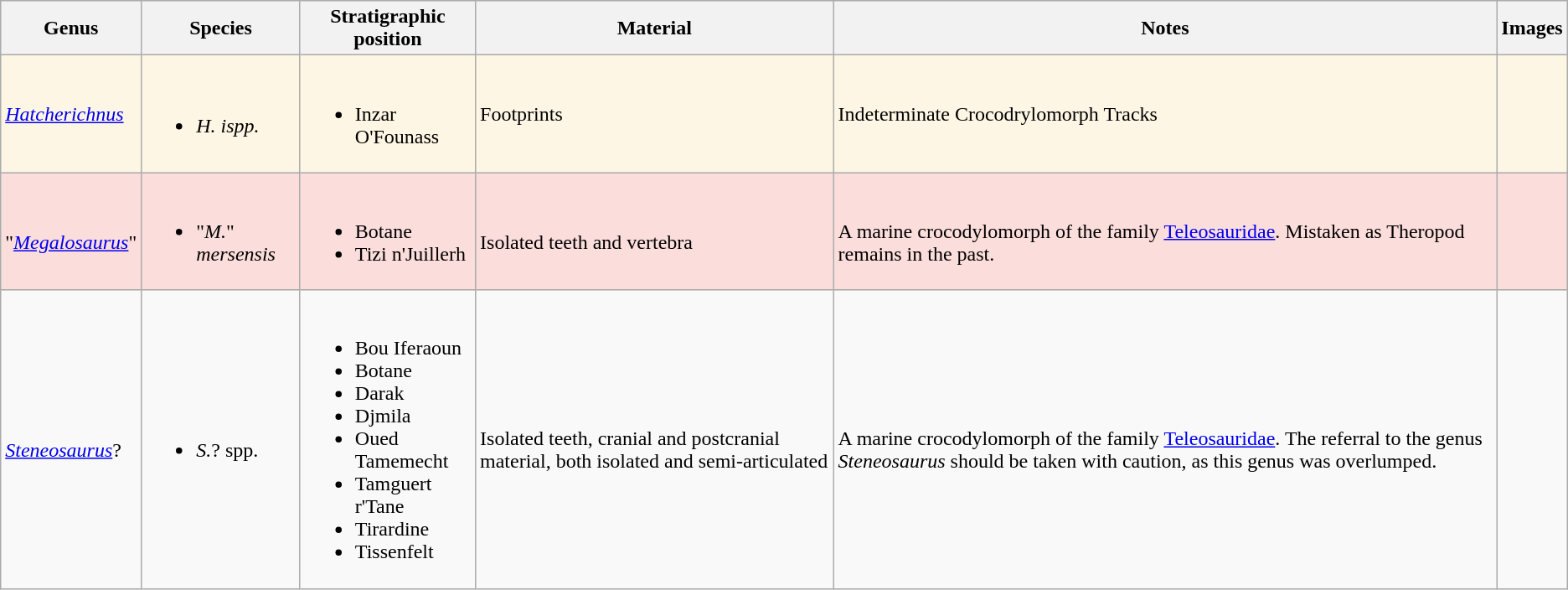<table class="wikitable">
<tr>
<th>Genus</th>
<th>Species</th>
<th>Stratigraphic position</th>
<th>Material</th>
<th>Notes</th>
<th>Images</th>
</tr>
<tr>
<td style="background:#FEF6E4;"><em><a href='#'>Hatcherichnus</a></em></td>
<td style="background:#FEF6E4;"><br><ul><li><em>H. ispp.</em></li></ul></td>
<td style="background:#FEF6E4;"><br><ul><li>Inzar O'Founass</li></ul></td>
<td style="background:#FEF6E4;">Footprints</td>
<td style="background:#FEF6E4;">Indeterminate Crocodrylomorph Tracks</td>
<td style="background:#FEF6E4;"></td>
</tr>
<tr>
<td style="background:#fbdddb;"><br>"<em><a href='#'>Megalosaurus</a></em>"</td>
<td style="background:#fbdddb;"><br><ul><li>"<em>M.</em>" <em>mersensis</em></li></ul></td>
<td style="background:#fbdddb;"><br><ul><li>Botane</li><li>Tizi n'Juillerh</li></ul></td>
<td style="background:#fbdddb;"><br>Isolated teeth and vertebra</td>
<td style="background:#fbdddb;"><br>A marine crocodylomorph of the family <a href='#'>Teleosauridae</a>. Mistaken as Theropod remains in the past.</td>
<td style="background:#fbdddb;"></td>
</tr>
<tr>
<td><br><em><a href='#'>Steneosaurus</a></em>?</td>
<td><br><ul><li><em>S.</em>? spp.</li></ul></td>
<td><br><ul><li>Bou Iferaoun</li><li>Botane</li><li>Darak</li><li>Djmila</li><li>Oued Tamemecht</li><li>Tamguert r'Tane</li><li>Tirardine</li><li>Tissenfelt</li></ul></td>
<td><br>Isolated teeth, cranial and postcranial material, both isolated and semi-articulated</td>
<td><br>A marine crocodylomorph of the family <a href='#'>Teleosauridae</a>. The referral to the genus <em>Steneosaurus</em> should be taken with caution, as this genus was overlumped.</td>
<td></td>
</tr>
</table>
